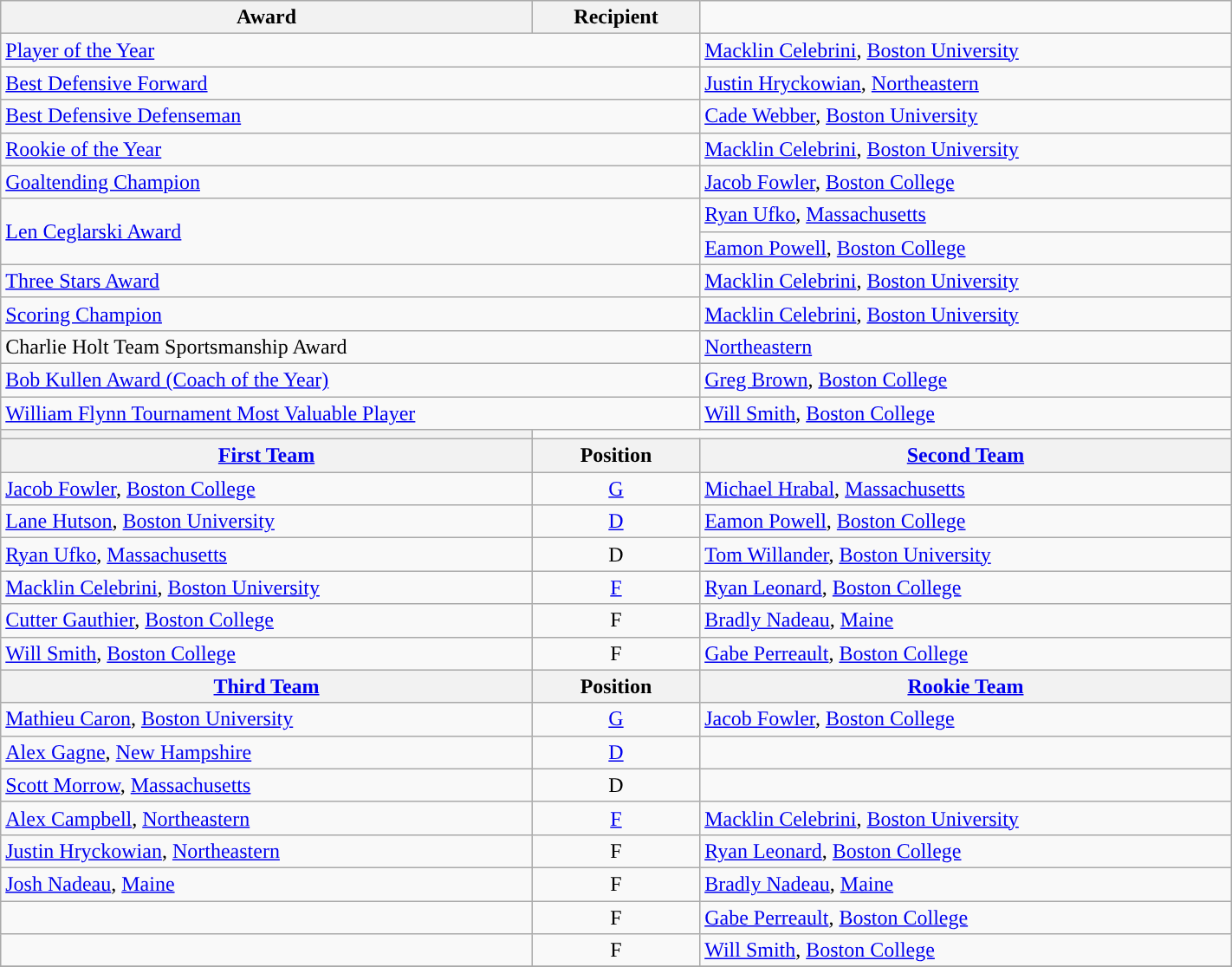<table class="wikitable" width=75%>
<tr>
<th>Award</th>
<th>Recipient</th>
</tr>
<tr>
<td colspan=2><a href='#'>Player of the Year</a></td>
<td><a href='#'>Macklin Celebrini</a>, <a href='#'>Boston University</a></td>
</tr>
<tr>
<td colspan=2><a href='#'>Best Defensive Forward</a></td>
<td><a href='#'>Justin Hryckowian</a>, <a href='#'>Northeastern</a></td>
</tr>
<tr>
<td colspan=2><a href='#'>Best Defensive Defenseman</a></td>
<td><a href='#'>Cade Webber</a>, <a href='#'>Boston University</a></td>
</tr>
<tr>
<td colspan=2><a href='#'>Rookie of the Year</a></td>
<td><a href='#'>Macklin Celebrini</a>, <a href='#'>Boston University</a></td>
</tr>
<tr>
<td colspan=2><a href='#'>Goaltending Champion</a></td>
<td><a href='#'>Jacob Fowler</a>, <a href='#'>Boston College</a></td>
</tr>
<tr>
<td colspan=2; rowspan=2><a href='#'>Len Ceglarski Award</a></td>
<td><a href='#'>Ryan Ufko</a>, <a href='#'>Massachusetts</a></td>
</tr>
<tr>
<td><a href='#'>Eamon Powell</a>, <a href='#'>Boston College</a></td>
</tr>
<tr>
<td colspan=2><a href='#'>Three Stars Award</a></td>
<td><a href='#'>Macklin Celebrini</a>, <a href='#'>Boston University</a></td>
</tr>
<tr>
<td colspan=2><a href='#'>Scoring Champion</a></td>
<td><a href='#'>Macklin Celebrini</a>, <a href='#'>Boston University</a></td>
</tr>
<tr>
<td colspan=2>Charlie Holt Team Sportsmanship Award</td>
<td><a href='#'>Northeastern</a></td>
</tr>
<tr>
<td colspan=2><a href='#'>Bob Kullen Award (Coach of the Year)</a></td>
<td><a href='#'>Greg Brown</a>, <a href='#'>Boston College</a></td>
</tr>
<tr>
<td colspan=2><a href='#'>William Flynn Tournament Most Valuable Player</a></td>
<td><a href='#'>Will Smith</a>, <a href='#'>Boston College</a></td>
</tr>
<tr>
<th><a href='#'></a></th>
</tr>
<tr>
<th><a href='#'>First Team</a></th>
<th>  Position  </th>
<th><a href='#'>Second Team</a></th>
</tr>
<tr>
<td><a href='#'>Jacob Fowler</a>, <a href='#'>Boston College</a></td>
<td align=center><a href='#'>G</a></td>
<td><a href='#'>Michael Hrabal</a>, <a href='#'>Massachusetts</a></td>
</tr>
<tr>
<td><a href='#'>Lane Hutson</a>, <a href='#'>Boston University</a></td>
<td align=center><a href='#'>D</a></td>
<td><a href='#'>Eamon Powell</a>, <a href='#'>Boston College</a></td>
</tr>
<tr>
<td><a href='#'>Ryan Ufko</a>, <a href='#'>Massachusetts</a></td>
<td align=center>D</td>
<td><a href='#'>Tom Willander</a>, <a href='#'>Boston University</a></td>
</tr>
<tr>
<td><a href='#'>Macklin Celebrini</a>, <a href='#'>Boston University</a></td>
<td align=center><a href='#'>F</a></td>
<td><a href='#'>Ryan Leonard</a>, <a href='#'>Boston College</a></td>
</tr>
<tr>
<td><a href='#'>Cutter Gauthier</a>, <a href='#'>Boston College</a></td>
<td align=center>F</td>
<td><a href='#'>Bradly Nadeau</a>, <a href='#'>Maine</a></td>
</tr>
<tr>
<td><a href='#'>Will Smith</a>, <a href='#'>Boston College</a></td>
<td align=center>F</td>
<td><a href='#'>Gabe Perreault</a>, <a href='#'>Boston College</a></td>
</tr>
<tr>
<th><a href='#'>Third Team</a></th>
<th>  Position  </th>
<th><a href='#'>Rookie Team</a></th>
</tr>
<tr>
<td><a href='#'>Mathieu Caron</a>, <a href='#'>Boston University</a></td>
<td align=center><a href='#'>G</a></td>
<td><a href='#'>Jacob Fowler</a>, <a href='#'>Boston College</a></td>
</tr>
<tr>
<td><a href='#'>Alex Gagne</a>, <a href='#'>New Hampshire</a></td>
<td align=center><a href='#'>D</a></td>
<td></td>
</tr>
<tr>
<td><a href='#'>Scott Morrow</a>, <a href='#'>Massachusetts</a></td>
<td align=center>D</td>
<td></td>
</tr>
<tr>
<td><a href='#'>Alex Campbell</a>, <a href='#'>Northeastern</a></td>
<td align=center><a href='#'>F</a></td>
<td><a href='#'>Macklin Celebrini</a>, <a href='#'>Boston University</a></td>
</tr>
<tr>
<td><a href='#'>Justin Hryckowian</a>, <a href='#'>Northeastern</a></td>
<td align=center>F</td>
<td><a href='#'>Ryan Leonard</a>, <a href='#'>Boston College</a></td>
</tr>
<tr>
<td><a href='#'>Josh Nadeau</a>, <a href='#'>Maine</a></td>
<td align=center>F</td>
<td><a href='#'>Bradly Nadeau</a>, <a href='#'>Maine</a></td>
</tr>
<tr>
<td></td>
<td align=center>F</td>
<td><a href='#'>Gabe Perreault</a>, <a href='#'>Boston College</a></td>
</tr>
<tr>
<td></td>
<td align=center>F</td>
<td><a href='#'>Will Smith</a>, <a href='#'>Boston College</a></td>
</tr>
<tr>
</tr>
</table>
